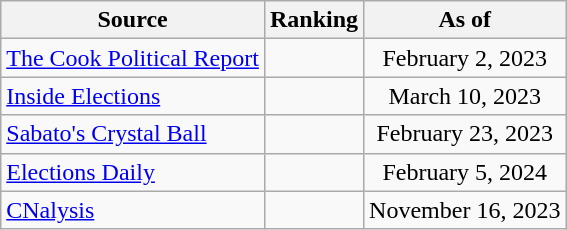<table class="wikitable" style="text-align:center">
<tr>
<th>Source</th>
<th>Ranking</th>
<th>As of</th>
</tr>
<tr>
<td style="text-align:left"><a href='#'>The Cook Political Report</a></td>
<td></td>
<td>February 2, 2023</td>
</tr>
<tr>
<td style="text-align:left"><a href='#'>Inside Elections</a></td>
<td></td>
<td>March 10, 2023</td>
</tr>
<tr>
<td style="text-align:left"><a href='#'>Sabato's Crystal Ball</a></td>
<td></td>
<td>February 23, 2023</td>
</tr>
<tr>
<td style="text-align:left"><a href='#'>Elections Daily</a></td>
<td></td>
<td>February 5, 2024</td>
</tr>
<tr>
<td style="text-align:left"><a href='#'>CNalysis</a></td>
<td></td>
<td>November 16, 2023</td>
</tr>
</table>
